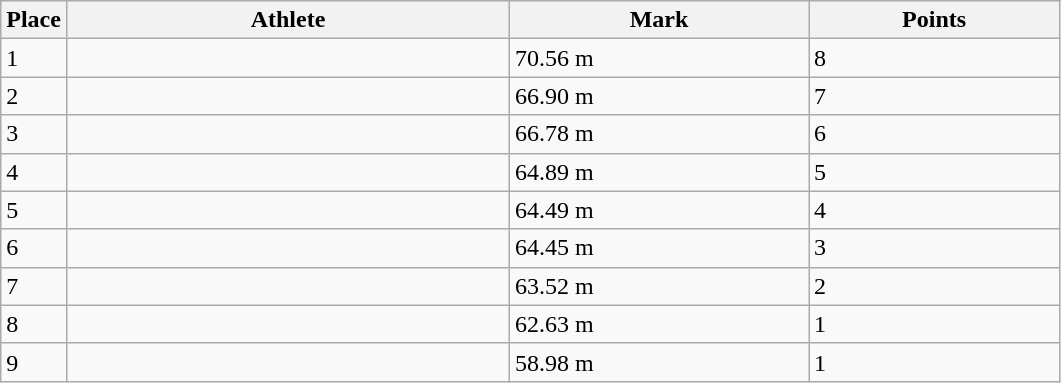<table class=wikitable>
<tr>
<th>Place</th>
<th style="width:18em">Athlete</th>
<th style="width:12em">Mark</th>
<th style="width:10em">Points</th>
</tr>
<tr>
<td>1</td>
<td></td>
<td>70.56 m   </td>
<td>8</td>
</tr>
<tr>
<td>2</td>
<td></td>
<td>66.90 m</td>
<td>7</td>
</tr>
<tr>
<td>3</td>
<td></td>
<td>66.78 m</td>
<td>6</td>
</tr>
<tr>
<td>4</td>
<td></td>
<td>64.89 m</td>
<td>5</td>
</tr>
<tr>
<td>5</td>
<td></td>
<td>64.49 m</td>
<td>4</td>
</tr>
<tr>
<td>6</td>
<td></td>
<td>64.45 m</td>
<td>3</td>
</tr>
<tr>
<td>7</td>
<td></td>
<td>63.52 m</td>
<td>2</td>
</tr>
<tr>
<td>8</td>
<td></td>
<td>62.63 m</td>
<td>1</td>
</tr>
<tr>
<td>9</td>
<td></td>
<td>58.98 m</td>
<td>1</td>
</tr>
</table>
